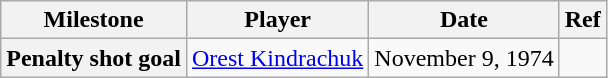<table class="wikitable">
<tr>
<th scope="col">Milestone</th>
<th scope="col">Player</th>
<th scope="col">Date</th>
<th scope="col">Ref</th>
</tr>
<tr>
<th scope="row">Penalty shot goal</th>
<td><a href='#'>Orest Kindrachuk</a></td>
<td>November 9, 1974</td>
<td></td>
</tr>
</table>
